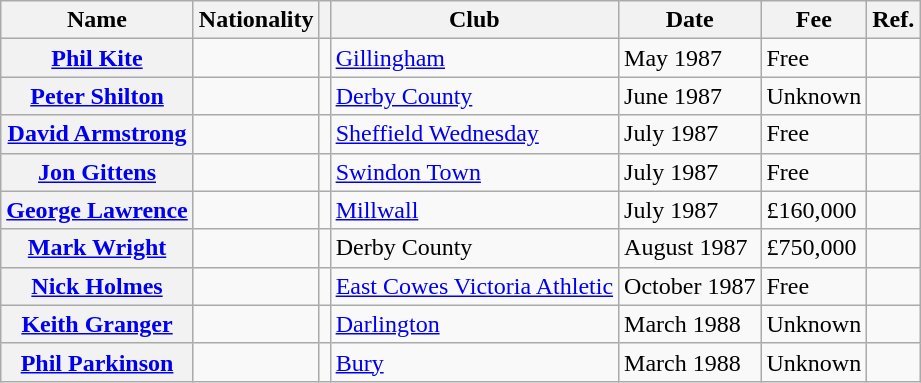<table class="wikitable plainrowheaders">
<tr>
<th scope="col">Name</th>
<th scope="col">Nationality</th>
<th scope="col"></th>
<th scope="col">Club</th>
<th scope="col">Date</th>
<th scope="col">Fee</th>
<th scope="col">Ref.</th>
</tr>
<tr>
<th scope="row"><a href='#'>Phil Kite</a></th>
<td></td>
<td align="center"></td>
<td> <a href='#'>Gillingham</a></td>
<td>May 1987</td>
<td>Free</td>
<td align="center"></td>
</tr>
<tr>
<th scope="row"><a href='#'>Peter Shilton</a></th>
<td></td>
<td align="center"></td>
<td> <a href='#'>Derby County</a></td>
<td>June 1987</td>
<td>Unknown</td>
<td align="center"></td>
</tr>
<tr>
<th scope="row"><a href='#'>David Armstrong</a></th>
<td></td>
<td align="center"></td>
<td> <a href='#'>Sheffield Wednesday</a></td>
<td>July 1987</td>
<td>Free</td>
<td align="center"></td>
</tr>
<tr>
<th scope="row"><a href='#'>Jon Gittens</a></th>
<td></td>
<td align="center"></td>
<td> <a href='#'>Swindon Town</a></td>
<td>July 1987</td>
<td>Free</td>
<td align="center"></td>
</tr>
<tr>
<th scope="row"><a href='#'>George Lawrence</a></th>
<td></td>
<td align="center"></td>
<td> <a href='#'>Millwall</a></td>
<td>July 1987</td>
<td>£160,000</td>
<td align="center"></td>
</tr>
<tr>
<th scope="row"><a href='#'>Mark Wright</a></th>
<td></td>
<td align="center"></td>
<td> Derby County</td>
<td>August 1987</td>
<td>£750,000</td>
<td align="center"></td>
</tr>
<tr>
<th scope="row"><a href='#'>Nick Holmes</a></th>
<td></td>
<td align="center"></td>
<td> <a href='#'>East Cowes Victoria Athletic</a></td>
<td>October 1987</td>
<td>Free</td>
<td align="center"></td>
</tr>
<tr>
<th scope="row"><a href='#'>Keith Granger</a></th>
<td></td>
<td align="center"></td>
<td> <a href='#'>Darlington</a></td>
<td>March 1988</td>
<td>Unknown</td>
<td align="center"></td>
</tr>
<tr>
<th scope="row"><a href='#'>Phil Parkinson</a></th>
<td></td>
<td align="center"></td>
<td> <a href='#'>Bury</a></td>
<td>March 1988</td>
<td>Unknown</td>
<td align="center"></td>
</tr>
</table>
